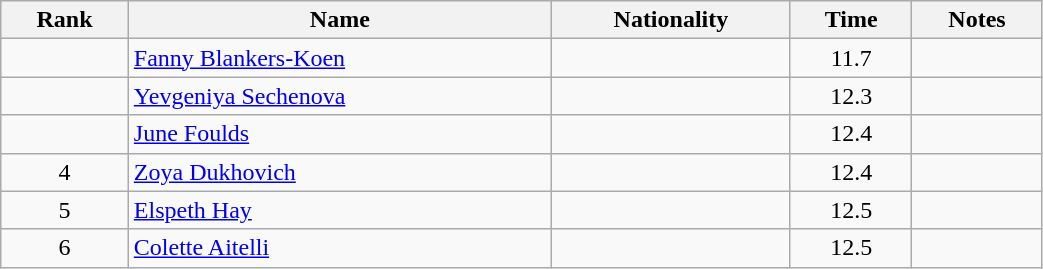<table class="wikitable sortable" style="text-align:center;width: 55%">
<tr>
<th>Rank</th>
<th>Name</th>
<th>Nationality</th>
<th>Time</th>
<th>Notes</th>
</tr>
<tr>
<td></td>
<td align=left><a href='#'>Fanny Blankers-Koen</a></td>
<td align=left></td>
<td>11.7</td>
<td></td>
</tr>
<tr>
<td></td>
<td align=left><a href='#'>Yevgeniya Sechenova</a></td>
<td align=left></td>
<td>12.3</td>
<td></td>
</tr>
<tr>
<td></td>
<td align=left><a href='#'>June Foulds</a></td>
<td align=left></td>
<td>12.4</td>
<td></td>
</tr>
<tr>
<td>4</td>
<td align=left><a href='#'>Zoya Dukhovich</a></td>
<td align=left></td>
<td>12.4</td>
<td></td>
</tr>
<tr>
<td>5</td>
<td align=left><a href='#'>Elspeth Hay</a></td>
<td align=left></td>
<td>12.5</td>
<td></td>
</tr>
<tr>
<td>6</td>
<td align=left><a href='#'>Colette Aitelli</a></td>
<td align=left></td>
<td>12.5</td>
<td></td>
</tr>
</table>
